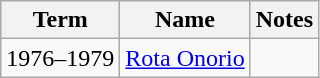<table class=wikitable>
<tr>
<th>Term</th>
<th>Name</th>
<th>Notes</th>
</tr>
<tr>
<td>1976–1979</td>
<td><a href='#'>Rota Onorio</a></td>
<td></td>
</tr>
</table>
